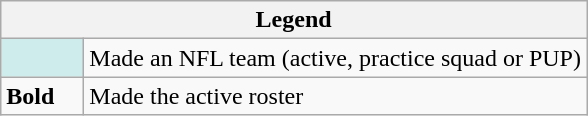<table class="wikitable">
<tr>
<th colspan="2">Legend</th>
</tr>
<tr>
<td style="background:#cfecec; width:3em;"></td>
<td>Made an NFL team (active, practice squad or PUP)</td>
</tr>
<tr>
<td><strong>Bold</strong></td>
<td>Made the active roster</td>
</tr>
</table>
